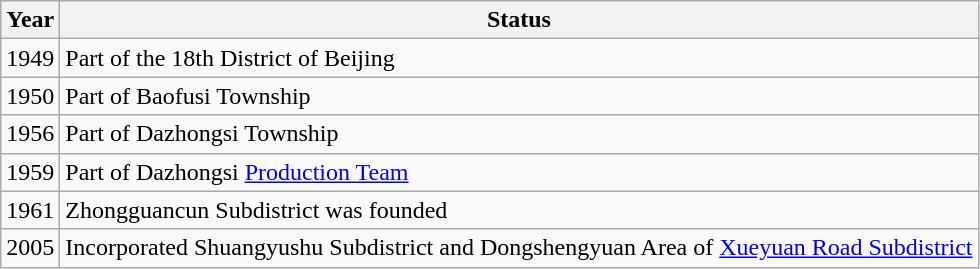<table class="wikitable">
<tr>
<th>Year</th>
<th>Status</th>
</tr>
<tr>
<td>1949</td>
<td>Part of the 18th District of Beijing</td>
</tr>
<tr>
<td>1950</td>
<td>Part of Baofusi Township</td>
</tr>
<tr>
<td>1956</td>
<td>Part of Dazhongsi Township</td>
</tr>
<tr>
<td>1959</td>
<td>Part of Dazhongsi <a href='#'>Production Team</a></td>
</tr>
<tr>
<td>1961</td>
<td>Zhongguancun Subdistrict was founded</td>
</tr>
<tr>
<td>2005</td>
<td>Incorporated Shuangyushu Subdistrict and Dongshengyuan Area of <a href='#'>Xueyuan Road Subdistrict</a></td>
</tr>
</table>
